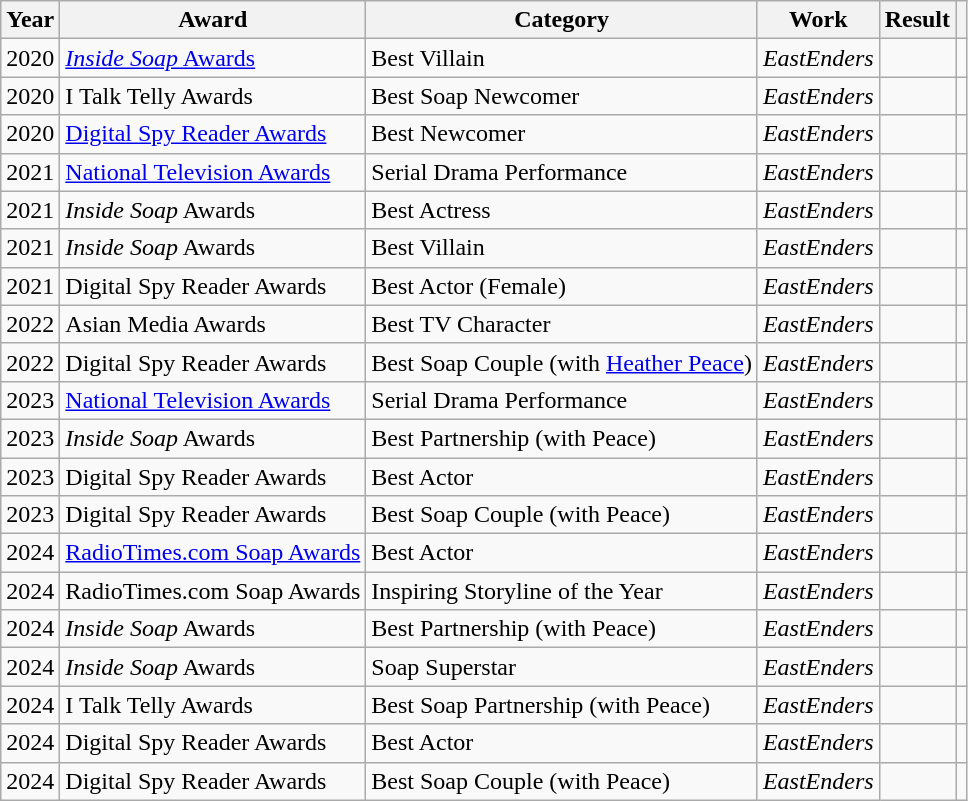<table class="wikitable sortable">
<tr>
<th>Year</th>
<th>Award</th>
<th>Category</th>
<th>Work</th>
<th>Result</th>
<th scope=col class=unsortable></th>
</tr>
<tr>
<td>2020</td>
<td><a href='#'><em>Inside Soap</em> Awards</a></td>
<td>Best Villain</td>
<td><em>EastEnders</em></td>
<td></td>
<td align="center"></td>
</tr>
<tr>
<td>2020</td>
<td>I Talk Telly Awards</td>
<td>Best Soap Newcomer</td>
<td><em>EastEnders</em></td>
<td></td>
<td align="center"></td>
</tr>
<tr>
<td>2020</td>
<td><a href='#'>Digital Spy Reader Awards</a></td>
<td>Best Newcomer</td>
<td><em>EastEnders</em></td>
<td></td>
<td align="center"></td>
</tr>
<tr>
<td>2021</td>
<td><a href='#'>National Television Awards</a></td>
<td>Serial Drama Performance</td>
<td><em>EastEnders</em></td>
<td></td>
<td align="center"></td>
</tr>
<tr>
<td>2021</td>
<td><em>Inside Soap</em> Awards</td>
<td>Best Actress</td>
<td><em>EastEnders</em></td>
<td></td>
<td align="center"></td>
</tr>
<tr>
<td>2021</td>
<td><em>Inside Soap</em> Awards</td>
<td>Best Villain</td>
<td><em>EastEnders</em></td>
<td></td>
<td align="center"></td>
</tr>
<tr>
<td>2021</td>
<td>Digital Spy Reader Awards</td>
<td>Best Actor (Female)</td>
<td><em>EastEnders</em></td>
<td></td>
<td align="center"></td>
</tr>
<tr>
<td>2022</td>
<td>Asian Media Awards</td>
<td>Best TV Character</td>
<td><em>EastEnders</em></td>
<td></td>
<td align="center"></td>
</tr>
<tr>
<td>2022</td>
<td>Digital Spy Reader Awards</td>
<td>Best Soap Couple (with <a href='#'>Heather Peace</a>)</td>
<td><em>EastEnders</em></td>
<td></td>
<td align="center"></td>
</tr>
<tr>
<td>2023</td>
<td><a href='#'>National Television Awards</a></td>
<td>Serial Drama Performance</td>
<td><em>EastEnders</em></td>
<td></td>
<td align="center"></td>
</tr>
<tr>
<td>2023</td>
<td><em>Inside Soap</em> Awards</td>
<td>Best Partnership (with Peace)</td>
<td><em>EastEnders</em></td>
<td></td>
<td align="center"></td>
</tr>
<tr>
<td>2023</td>
<td>Digital Spy Reader Awards</td>
<td>Best Actor</td>
<td><em>EastEnders</em></td>
<td></td>
<td align="center"></td>
</tr>
<tr>
<td>2023</td>
<td>Digital Spy Reader Awards</td>
<td>Best Soap Couple (with Peace)</td>
<td><em>EastEnders</em></td>
<td></td>
<td align="center"></td>
</tr>
<tr>
<td>2024</td>
<td><a href='#'>RadioTimes.com Soap Awards</a></td>
<td>Best Actor</td>
<td><em>EastEnders</em></td>
<td></td>
<td align="center"></td>
</tr>
<tr>
<td>2024</td>
<td>RadioTimes.com Soap Awards</td>
<td>Inspiring Storyline of the Year</td>
<td><em>EastEnders</em></td>
<td></td>
<td align="center"></td>
</tr>
<tr>
<td>2024</td>
<td><em>Inside Soap</em> Awards</td>
<td>Best Partnership (with Peace)</td>
<td><em>EastEnders</em></td>
<td></td>
<td align="center"></td>
</tr>
<tr>
<td>2024</td>
<td><em>Inside Soap</em> Awards</td>
<td>Soap Superstar</td>
<td><em>EastEnders</em></td>
<td></td>
<td align="center"></td>
</tr>
<tr>
<td>2024</td>
<td>I Talk Telly Awards</td>
<td>Best Soap Partnership (with Peace)</td>
<td><em>EastEnders</em></td>
<td></td>
<td align="center"></td>
</tr>
<tr>
<td>2024</td>
<td>Digital Spy Reader Awards</td>
<td>Best Actor</td>
<td><em>EastEnders</em></td>
<td></td>
<td align="center"></td>
</tr>
<tr>
<td>2024</td>
<td>Digital Spy Reader Awards</td>
<td>Best Soap Couple (with Peace)</td>
<td><em>EastEnders</em></td>
<td></td>
<td align="center"></td>
</tr>
</table>
